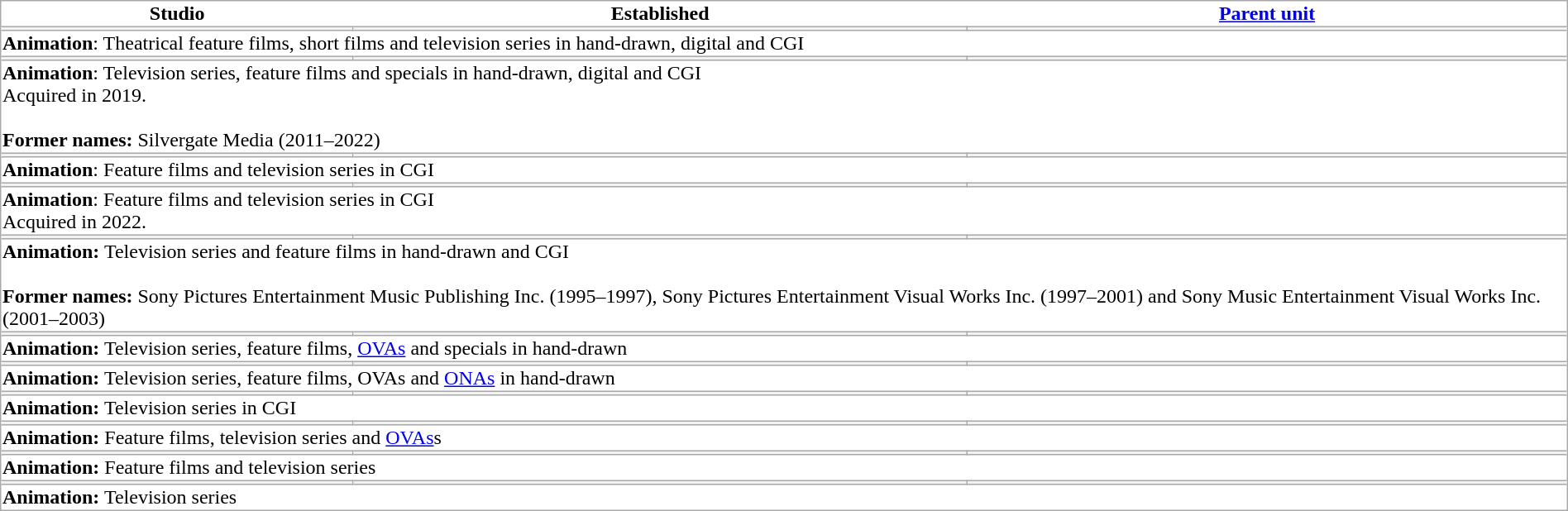<table cellspacing="0" style="border: 1px solid darkgray; background-color: light gray">
<tr>
<th>Studio</th>
<th>Established</th>
<th><a href='#'>Parent unit</a></th>
</tr>
<tr>
<td style="border-top: 1px solid darkgray; border-right: 1px solid darkgray; border-bottom: 1px solid darkgray; border-left: 0px; background-color: #F2F2F2"></td>
<td style="border-top: 1px solid darkgray; border-right: 1px solid darkgray; border-bottom: 1px solid darkgray; border-left: 0px; background-color: #F2F2F2"></td>
<td style="border-top: 1px solid darkgray; border-right: 0px; border-bottom: 1px solid darkgray; border-left: 0px; background-color: #F2F2F2"></td>
</tr>
<tr>
<td colspan="3"><strong>Animation</strong>: Theatrical feature films, short films and television series in hand-drawn, digital and CGI</td>
</tr>
<tr>
<td style="border-top: 1px solid darkgray; border-right: 1px solid darkgray; border-bottom: 1px solid darkgray; border-left: 0px; background-color: #F2F2F2"></td>
<td style="border-top: 1px solid darkgray; border-right: 1px solid darkgray; border-bottom: 1px solid darkgray; border-left: 0px; background-color: #F2F2F2"></td>
<td style="border-top: 1px solid darkgray; border-right: 0px; border-bottom: 1px solid darkgray; border-left: 0px; background-color: #F2F2F2"></td>
</tr>
<tr>
<td colspan="3"><strong>Animation</strong>: Television series, feature films and specials in hand-drawn, digital and CGI<br>Acquired in 2019.<br><br><strong>Former names:</strong> Silvergate Media (2011–2022)</td>
</tr>
<tr>
<td style="border-top: 1px solid darkgray; border-right: 1px solid darkgray; border-bottom: 1px solid darkgray; border-left: 0px; background-color: #F2F2F2"></td>
<td style="border-top: 1px solid darkgray; border-right: 1px solid darkgray; border-bottom: 1px solid darkgray; border-left: 0px; background-color: #F2F2F2"></td>
<td style="border-top: 1px solid darkgray; border-right: 0px; border-bottom: 1px solid darkgray; border-left: 0px; background-color: #F2F2F2"></td>
</tr>
<tr>
<td colspan="3"><strong>Animation</strong>: Feature films and television series in CGI</td>
</tr>
<tr>
<td style="border-top: 1px solid darkgray; border-right: 1px solid darkgray; border-bottom: 1px solid darkgray; border-left: 0px; background-color: #F2F2F2"></td>
<td style="border-top: 1px solid darkgray; border-right: 1px solid darkgray; border-bottom: 1px solid darkgray; border-left: 0px; background-color: #F2F2F2"></td>
<td style="border-top: 1px solid darkgray; border-right: 0px; border-bottom: 1px solid darkgray; border-left: 0px; background-color: #F2F2F2"></td>
</tr>
<tr>
<td colspan="3"><strong>Animation</strong>: Feature films and television series in CGI<br>Acquired in 2022.</td>
</tr>
<tr>
<td style="border-top: 1px solid darkgray; border-right: 1px solid darkgray; border-bottom: 1px solid darkgray; border-left: 0px; background-color: #F2F2F2"></td>
<td style="border-top: 1px solid darkgray; border-right: 1px solid darkgray; border-bottom: 1px solid darkgray; border-left: 0px; background-color: #F2F2F2"></td>
<td style="border-top: 1px solid darkgray; border-right: 0px; border-bottom: 1px solid darkgray; border-left: 0px; background-color: #F2F2F2"></td>
</tr>
<tr>
<td colspan="3"><strong>Animation:</strong> Television series and feature films in hand-drawn and CGI<br><br><strong>Former names:</strong> Sony Pictures Entertainment Music Publishing Inc. (1995–1997), Sony Pictures Entertainment Visual Works Inc. (1997–2001) and Sony Music Entertainment Visual Works Inc. (2001–2003)</td>
</tr>
<tr>
<td style="border-top: 1px solid darkgray; border-right: 1px solid darkgray; border-bottom: 1px solid darkgray; border-left: 0px; background-color: #F2F2F2"></td>
<td style="border-top: 1px solid darkgray; border-right: 1px solid darkgray; border-bottom: 1px solid darkgray; border-left: 0px; background-color: #F2F2F2"></td>
<td style="border-top: 1px solid darkgray; border-right: 0px; border-bottom: 1px solid darkgray; border-left: 0px; background-color: #F2F2F2"></td>
</tr>
<tr>
<td colspan="3"><strong>Animation:</strong> Television series, feature films, <a href='#'>OVAs</a> and specials in hand-drawn</td>
</tr>
<tr>
<td style="border-top: 1px solid darkgray; border-right: 1px solid darkgray; border-bottom: 1px solid darkgray; border-left: 0px; background-color: #F2F2F2"></td>
<td style="border-top: 1px solid darkgray; border-right: 1px solid darkgray; border-bottom: 1px solid darkgray; border-left: 0px; background-color: #F2F2F2"></td>
<td style="border-top: 1px solid darkgray; border-right: 0px; border-bottom: 1px solid darkgray; border-left: 0px; background-color: #F2F2F2"></td>
</tr>
<tr>
<td colspan="3"><strong>Animation:</strong> Television series, feature films, OVAs and <a href='#'>ONAs</a> in hand-drawn</td>
</tr>
<tr>
<td style="border-top: 1px solid darkgray; border-right: 1px solid darkgray; border-bottom: 1px solid darkgray; border-left: 0px; background-color: #F2F2F2"></td>
<td style="border-top: 1px solid darkgray; border-right: 1px solid darkgray; border-bottom: 1px solid darkgray; border-left: 0px; background-color: #F2F2F2"></td>
<td style="border-top: 1px solid darkgray; border-right: 0px; border-bottom: 1px solid darkgray; border-left: 0px; background-color: #F2F2F2"></td>
</tr>
<tr>
<td colspan="3"><strong>Animation:</strong> Television series in CGI</td>
</tr>
<tr>
<td style="border-top: 1px solid darkgray; border-right: 1px solid darkgray; border-bottom: 1px solid darkgray; border-left: 0px; background-color: #F2F2F2"></td>
<td style="border-top: 1px solid darkgray; border-right: 1px solid darkgray; border-bottom: 1px solid darkgray; border-left: 0px; background-color: #F2F2F2"></td>
<td style="border-top: 1px solid darkgray; border-right: 0px; border-bottom: 1px solid darkgray; border-left: 0px; background-color: #F2F2F2"></td>
</tr>
<tr>
<td colspan="3"><strong>Animation:</strong> Feature films, television series and <a href='#'>OVAs</a>s</td>
</tr>
<tr>
<td style="border-top: 1px solid darkgray; border-right: 1px solid darkgray; border-bottom: 1px solid darkgray; border-left: 0px; background-color: #F2F2F2"></td>
<td style="border-top: 1px solid darkgray; border-right: 1px solid darkgray; border-bottom: 1px solid darkgray; border-left: 0px; background-color: #F2F2F2"></td>
<td style="border-top: 1px solid darkgray; border-right: 0px; border-bottom: 1px solid darkgray; border-left: 0px; background-color: #F2F2F2"></td>
</tr>
<tr>
<td colspan="3"><strong>Animation:</strong> Feature films and television series</td>
</tr>
<tr>
<td style="border-top: 1px solid darkgray; border-right: 1px solid darkgray; border-bottom: 1px solid darkgray; border-left: 0px; background-color: #F2F2F2"></td>
<td style="border-top: 1px solid darkgray; border-right: 1px solid darkgray; border-bottom: 1px solid darkgray; border-left: 0px; background-color: #F2F2F2"></td>
<td style="border-top: 1px solid darkgray; border-right: 0px; border-bottom: 1px solid darkgray; border-left: 0px; background-color: #F2F2F2"></td>
</tr>
<tr>
<td colspan="3"><strong>Animation:</strong> Television series</td>
</tr>
</table>
